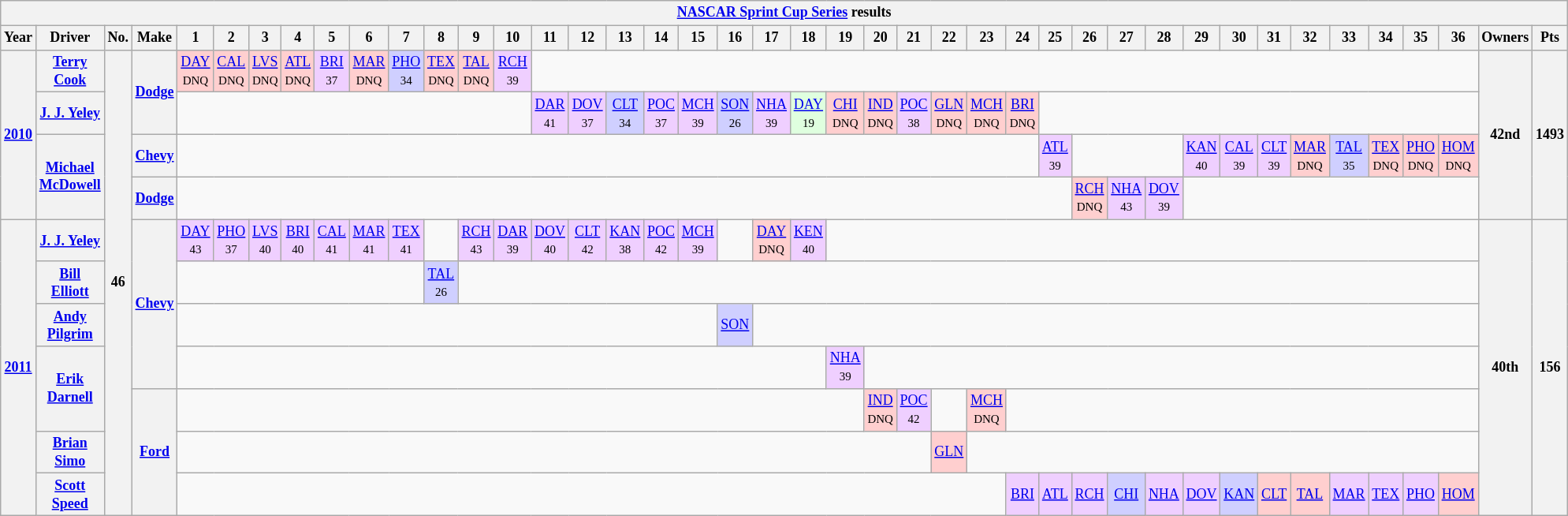<table class="wikitable" style="text-align:center; font-size:75%">
<tr>
<th colspan=45><a href='#'>NASCAR Sprint Cup Series</a> results</th>
</tr>
<tr>
<th>Year</th>
<th>Driver</th>
<th>No.</th>
<th>Make</th>
<th>1</th>
<th>2</th>
<th>3</th>
<th>4</th>
<th>5</th>
<th>6</th>
<th>7</th>
<th>8</th>
<th>9</th>
<th>10</th>
<th>11</th>
<th>12</th>
<th>13</th>
<th>14</th>
<th>15</th>
<th>16</th>
<th>17</th>
<th>18</th>
<th>19</th>
<th>20</th>
<th>21</th>
<th>22</th>
<th>23</th>
<th>24</th>
<th>25</th>
<th>26</th>
<th>27</th>
<th>28</th>
<th>29</th>
<th>30</th>
<th>31</th>
<th>32</th>
<th>33</th>
<th>34</th>
<th>35</th>
<th>36</th>
<th>Owners</th>
<th>Pts</th>
</tr>
<tr>
<th rowspan=4><a href='#'>2010</a></th>
<th><a href='#'>Terry Cook</a></th>
<th rowspan=12>46</th>
<th rowspan=2><a href='#'>Dodge</a></th>
<td style="background:#FFCFCF;"><a href='#'>DAY</a><br><small>DNQ</small></td>
<td style="background:#FFCFCF;"><a href='#'>CAL</a><br><small>DNQ</small></td>
<td style="background:#FFCFCF;"><a href='#'>LVS</a><br><small>DNQ</small></td>
<td style="background:#FFCFCF;"><a href='#'>ATL</a><br><small>DNQ</small></td>
<td style="background:#EFCFFF;"><a href='#'>BRI</a><br><small>37</small></td>
<td style="background:#FFCFCF;"><a href='#'>MAR</a><br><small>DNQ</small></td>
<td style="background:#CFCFFF;"><a href='#'>PHO</a><br><small>34</small></td>
<td style="background:#FFCFCF;"><a href='#'>TEX</a><br><small>DNQ</small></td>
<td style="background:#FFCFCF;"><a href='#'>TAL</a><br><small>DNQ</small></td>
<td style="background:#EFCFFF;"><a href='#'>RCH</a><br><small>39</small></td>
<td colspan=26></td>
<th rowspan=4>42nd</th>
<th rowspan=4>1493</th>
</tr>
<tr>
<th><a href='#'>J. J. Yeley</a></th>
<td colspan=10></td>
<td style="background:#EFCFFF;"><a href='#'>DAR</a><br><small>41</small></td>
<td style="background:#EFCFFF;"><a href='#'>DOV</a><br><small>37</small></td>
<td style="background:#CFCFFF;"><a href='#'>CLT</a><br><small>34</small></td>
<td style="background:#EFCFFF;"><a href='#'>POC</a><br><small>37</small></td>
<td style="background:#EFCFFF;"><a href='#'>MCH</a><br><small>39</small></td>
<td style="background:#CFCFFF;"><a href='#'>SON</a><br><small>26</small></td>
<td style="background:#EFCFFF;"><a href='#'>NHA</a><br><small>39</small></td>
<td style="background:#DFFFDF;"><a href='#'>DAY</a><br><small>19</small></td>
<td style="background:#FFCFCF;"><a href='#'>CHI</a><br><small>DNQ</small></td>
<td style="background:#FFCFCF;"><a href='#'>IND</a><br><small>DNQ</small></td>
<td style="background:#EFCFFF;"><a href='#'>POC</a><br><small>38</small></td>
<td style="background:#FFCFCF;"><a href='#'>GLN</a><br><small>DNQ</small></td>
<td style="background:#FFCFCF;"><a href='#'>MCH</a><br><small>DNQ</small></td>
<td style="background:#FFCFCF;"><a href='#'>BRI</a><br><small>DNQ</small></td>
</tr>
<tr>
<th rowspan=2><a href='#'>Michael McDowell</a></th>
<th><a href='#'>Chevy</a></th>
<td colspan=24></td>
<td style="background:#EFCFFF;"><a href='#'>ATL</a><br><small>39</small></td>
<td colspan=3></td>
<td style="background:#EFCFFF;"><a href='#'>KAN</a><br><small>40</small></td>
<td style="background:#EFCFFF;"><a href='#'>CAL</a><br><small>39</small></td>
<td style="background:#EFCFFF;"><a href='#'>CLT</a><br><small>39</small></td>
<td style="background:#FFCFCF;"><a href='#'>MAR</a><br><small>DNQ</small></td>
<td style="background:#CFCFFF;"><a href='#'>TAL</a><br><small>35</small></td>
<td style="background:#FFCFCF;"><a href='#'>TEX</a><br><small>DNQ</small></td>
<td style="background:#FFCFCF;"><a href='#'>PHO</a><br><small>DNQ</small></td>
<td style="background:#FFCFCF;"><a href='#'>HOM</a><br><small>DNQ</small></td>
</tr>
<tr>
<th><a href='#'>Dodge</a></th>
<td colspan=25></td>
<td style="background:#FFCFCF;"><a href='#'>RCH</a><br><small>DNQ</small></td>
<td style="background:#EFCFFF;"><a href='#'>NHA</a><br><small>43</small></td>
<td style="background:#EFCFFF;"><a href='#'>DOV</a><br><small>39</small></td>
<td colspan=8></td>
</tr>
<tr>
<th rowspan=7><a href='#'>2011</a></th>
<th><a href='#'>J. J. Yeley</a></th>
<th rowspan=4><a href='#'>Chevy</a></th>
<td style="background:#EFCFFF;"><a href='#'>DAY</a><br><small>43</small></td>
<td style="background:#EFCFFF;"><a href='#'>PHO</a><br><small>37</small></td>
<td style="background:#EFCFFF;"><a href='#'>LVS</a><br><small>40</small></td>
<td style="background:#EFCFFF;"><a href='#'>BRI</a><br><small>40</small></td>
<td style="background:#EFCFFF;"><a href='#'>CAL</a><br><small>41</small></td>
<td style="background:#EFCFFF;"><a href='#'>MAR</a><br><small>41</small></td>
<td style="background:#EFCFFF;"><a href='#'>TEX</a><br><small>41</small></td>
<td colspan=1></td>
<td style="background:#EFCFFF;"><a href='#'>RCH</a><br><small>43</small></td>
<td style="background:#EFCFFF;"><a href='#'>DAR</a><br><small>39</small></td>
<td style="background:#EFCFFF;"><a href='#'>DOV</a><br><small>40</small></td>
<td style="background:#EFCFFF;"><a href='#'>CLT</a><br><small>42</small></td>
<td style="background:#EFCFFF;"><a href='#'>KAN</a><br><small>38</small></td>
<td style="background:#EFCFFF;"><a href='#'>POC</a><br><small>42</small></td>
<td style="background:#EFCFFF;"><a href='#'>MCH</a><br><small>39</small></td>
<td colspan=1></td>
<td style="background:#FFCFCF;"><a href='#'>DAY</a><br><small>DNQ</small></td>
<td style="background:#EFCFFF;"><a href='#'>KEN</a><br><small>40</small></td>
<td colspan=18></td>
<th rowspan=7>40th</th>
<th rowspan=7>156</th>
</tr>
<tr>
<th><a href='#'>Bill Elliott</a></th>
<td colspan=7></td>
<td style="background:#CFCFFF;"><a href='#'>TAL</a><br><small>26</small></td>
<td colspan=28></td>
</tr>
<tr>
<th><a href='#'>Andy Pilgrim</a></th>
<td colspan=15></td>
<td style="background:#CFCFFF;"><a href='#'>SON</a><br></td>
<td colspan=20></td>
</tr>
<tr>
<th rowspan=2><a href='#'>Erik Darnell</a></th>
<td colspan=18></td>
<td style="background:#EFCFFF;"><a href='#'>NHA</a><br><small>39</small></td>
<td colspan=17></td>
</tr>
<tr>
<th rowspan=3><a href='#'>Ford</a></th>
<td colspan=19></td>
<td style="background:#FFCFCF;"><a href='#'>IND</a><br><small>DNQ</small></td>
<td style="background:#EFCFFF;"><a href='#'>POC</a><br><small>42</small></td>
<td colspan=1></td>
<td style="background:#FFCFCF;"><a href='#'>MCH</a><br><small>DNQ</small></td>
<td colspan=13></td>
</tr>
<tr>
<th><a href='#'>Brian Simo</a></th>
<td colspan=21></td>
<td style="background:#FFCFCF;"><a href='#'>GLN</a><br></td>
<td colspan=19></td>
</tr>
<tr>
<th><a href='#'>Scott Speed</a></th>
<td colspan=23></td>
<td style="background:#EFCFFF;"><a href='#'>BRI</a><br></td>
<td style="background:#EFCFFF;"><a href='#'>ATL</a><br></td>
<td style="background:#EFCFFF;"><a href='#'>RCH</a><br></td>
<td style="background:#CFCFFF;"><a href='#'>CHI</a><br></td>
<td style="background:#EFCFFF;"><a href='#'>NHA</a><br></td>
<td style="background:#EFCFFF;"><a href='#'>DOV</a><br></td>
<td style="background:#CFCFFF;"><a href='#'>KAN</a><br></td>
<td style="background:#FFCFCF;"><a href='#'>CLT</a><br></td>
<td style="background:#FFCFCF;"><a href='#'>TAL</a><br></td>
<td style="background:#EFCFFF;"><a href='#'>MAR</a><br></td>
<td style="background:#EFCFFF;"><a href='#'>TEX</a><br></td>
<td style="background:#EFCFFF;"><a href='#'>PHO</a><br></td>
<td style="background:#FFCFCF;"><a href='#'>HOM</a><br></td>
</tr>
</table>
